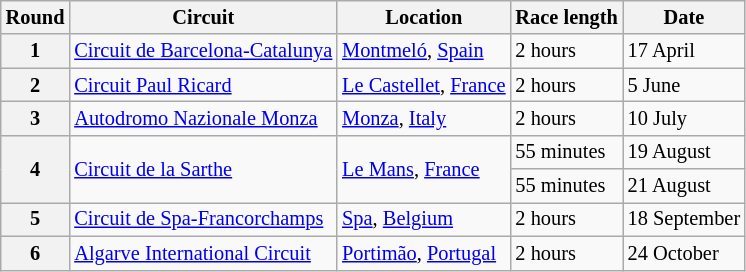<table class="wikitable" style="font-size:85%;">
<tr>
<th>Round</th>
<th>Circuit</th>
<th>Location</th>
<th>Race length</th>
<th>Date</th>
</tr>
<tr>
<th>1</th>
<td> <a href='#'>Circuit de Barcelona-Catalunya</a></td>
<td><a href='#'>Montmeló</a>, <a href='#'>Spain</a></td>
<td>2 hours</td>
<td>17 April</td>
</tr>
<tr>
<th>2</th>
<td> <a href='#'>Circuit Paul Ricard</a></td>
<td><a href='#'>Le Castellet</a>, <a href='#'>France</a></td>
<td>2 hours</td>
<td>5 June</td>
</tr>
<tr>
<th>3</th>
<td> <a href='#'>Autodromo Nazionale Monza</a></td>
<td><a href='#'>Monza</a>, <a href='#'>Italy</a></td>
<td>2 hours</td>
<td>10 July</td>
</tr>
<tr>
<th rowspan="2">4</th>
<td rowspan="2"> <a href='#'>Circuit de la Sarthe</a></td>
<td rowspan="2"><a href='#'>Le Mans</a>, <a href='#'>France</a></td>
<td>55 minutes</td>
<td>19 August</td>
</tr>
<tr>
<td>55 minutes</td>
<td>21 August</td>
</tr>
<tr>
<th>5</th>
<td> <a href='#'>Circuit de Spa-Francorchamps</a></td>
<td><a href='#'>Spa</a>, <a href='#'>Belgium</a></td>
<td>2 hours</td>
<td>18 September</td>
</tr>
<tr>
<th>6</th>
<td> <a href='#'>Algarve International Circuit</a></td>
<td><a href='#'>Portimão</a>, <a href='#'>Portugal</a></td>
<td>2 hours</td>
<td>24 October</td>
</tr>
</table>
